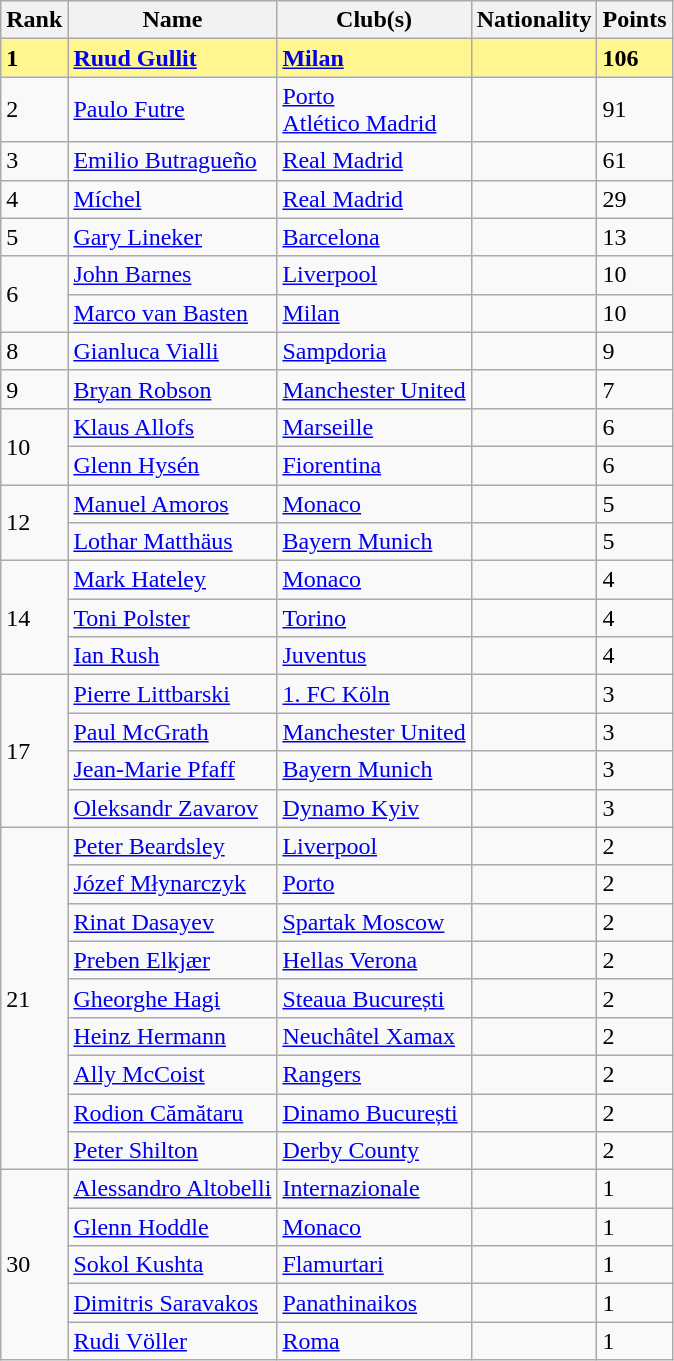<table class="wikitable">
<tr>
<th>Rank</th>
<th>Name</th>
<th>Club(s)</th>
<th>Nationality</th>
<th>Points</th>
</tr>
<tr style="background-color: #FFF68F; font-weight: bold;">
<td>1</td>
<td><a href='#'>Ruud Gullit</a></td>
<td> <a href='#'>Milan</a></td>
<td></td>
<td>106</td>
</tr>
<tr>
<td>2</td>
<td><a href='#'>Paulo Futre</a></td>
<td> <a href='#'>Porto</a><br> <a href='#'>Atlético Madrid</a></td>
<td></td>
<td>91</td>
</tr>
<tr>
<td>3</td>
<td><a href='#'>Emilio Butragueño</a></td>
<td> <a href='#'>Real Madrid</a></td>
<td></td>
<td>61</td>
</tr>
<tr>
<td>4</td>
<td><a href='#'>Míchel</a></td>
<td> <a href='#'>Real Madrid</a></td>
<td></td>
<td>29</td>
</tr>
<tr>
<td>5</td>
<td><a href='#'>Gary Lineker</a></td>
<td> <a href='#'>Barcelona</a></td>
<td></td>
<td>13</td>
</tr>
<tr>
<td rowspan="2">6</td>
<td><a href='#'>John Barnes</a></td>
<td> <a href='#'>Liverpool</a></td>
<td></td>
<td>10</td>
</tr>
<tr>
<td><a href='#'>Marco van Basten</a></td>
<td> <a href='#'>Milan</a></td>
<td></td>
<td>10</td>
</tr>
<tr>
<td>8</td>
<td><a href='#'>Gianluca Vialli</a></td>
<td> <a href='#'>Sampdoria</a></td>
<td></td>
<td>9</td>
</tr>
<tr>
<td>9</td>
<td><a href='#'>Bryan Robson</a></td>
<td> <a href='#'>Manchester United</a></td>
<td></td>
<td>7</td>
</tr>
<tr>
<td rowspan="2">10</td>
<td><a href='#'>Klaus Allofs</a></td>
<td> <a href='#'>Marseille</a></td>
<td></td>
<td>6</td>
</tr>
<tr>
<td><a href='#'>Glenn Hysén</a></td>
<td> <a href='#'>Fiorentina</a></td>
<td></td>
<td>6</td>
</tr>
<tr>
<td rowspan="2">12</td>
<td><a href='#'>Manuel Amoros</a></td>
<td> <a href='#'>Monaco</a></td>
<td></td>
<td>5</td>
</tr>
<tr>
<td><a href='#'>Lothar Matthäus</a></td>
<td> <a href='#'>Bayern Munich</a></td>
<td></td>
<td>5</td>
</tr>
<tr>
<td rowspan="3">14</td>
<td><a href='#'>Mark Hateley</a></td>
<td> <a href='#'>Monaco</a></td>
<td></td>
<td>4</td>
</tr>
<tr>
<td><a href='#'>Toni Polster</a></td>
<td> <a href='#'>Torino</a></td>
<td></td>
<td>4</td>
</tr>
<tr>
<td><a href='#'>Ian Rush</a></td>
<td> <a href='#'>Juventus</a></td>
<td></td>
<td>4</td>
</tr>
<tr>
<td rowspan="4">17</td>
<td><a href='#'>Pierre Littbarski</a></td>
<td> <a href='#'>1. FC Köln</a></td>
<td></td>
<td>3</td>
</tr>
<tr>
<td><a href='#'>Paul McGrath</a></td>
<td> <a href='#'>Manchester United</a></td>
<td></td>
<td>3</td>
</tr>
<tr>
<td><a href='#'>Jean-Marie Pfaff</a></td>
<td> <a href='#'>Bayern Munich</a></td>
<td></td>
<td>3</td>
</tr>
<tr>
<td><a href='#'>Oleksandr Zavarov</a></td>
<td> <a href='#'>Dynamo Kyiv</a></td>
<td></td>
<td>3</td>
</tr>
<tr>
<td rowspan="9">21</td>
<td><a href='#'>Peter Beardsley</a></td>
<td> <a href='#'>Liverpool</a></td>
<td></td>
<td>2</td>
</tr>
<tr>
<td><a href='#'>Józef Młynarczyk</a></td>
<td> <a href='#'>Porto</a></td>
<td></td>
<td>2</td>
</tr>
<tr>
<td><a href='#'>Rinat Dasayev</a></td>
<td> <a href='#'>Spartak Moscow</a></td>
<td></td>
<td>2</td>
</tr>
<tr>
<td><a href='#'>Preben Elkjær</a></td>
<td> <a href='#'>Hellas Verona</a></td>
<td></td>
<td>2</td>
</tr>
<tr>
<td><a href='#'>Gheorghe Hagi</a></td>
<td> <a href='#'>Steaua București</a></td>
<td></td>
<td>2</td>
</tr>
<tr>
<td><a href='#'>Heinz Hermann</a></td>
<td> <a href='#'>Neuchâtel Xamax</a></td>
<td></td>
<td>2</td>
</tr>
<tr>
<td><a href='#'>Ally McCoist</a></td>
<td> <a href='#'>Rangers</a></td>
<td></td>
<td>2</td>
</tr>
<tr>
<td><a href='#'>Rodion Cămătaru</a></td>
<td> <a href='#'>Dinamo București</a></td>
<td></td>
<td>2</td>
</tr>
<tr>
<td><a href='#'>Peter Shilton</a></td>
<td> <a href='#'>Derby County</a></td>
<td></td>
<td>2</td>
</tr>
<tr>
<td rowspan="5">30</td>
<td><a href='#'>Alessandro Altobelli</a></td>
<td> <a href='#'>Internazionale</a></td>
<td></td>
<td>1</td>
</tr>
<tr>
<td><a href='#'>Glenn Hoddle</a></td>
<td> <a href='#'>Monaco</a></td>
<td></td>
<td>1</td>
</tr>
<tr>
<td><a href='#'>Sokol Kushta</a></td>
<td> <a href='#'>Flamurtari</a></td>
<td></td>
<td>1</td>
</tr>
<tr>
<td><a href='#'>Dimitris Saravakos</a></td>
<td> <a href='#'>Panathinaikos</a></td>
<td></td>
<td>1</td>
</tr>
<tr>
<td><a href='#'>Rudi Völler</a></td>
<td> <a href='#'>Roma</a></td>
<td></td>
<td>1</td>
</tr>
</table>
